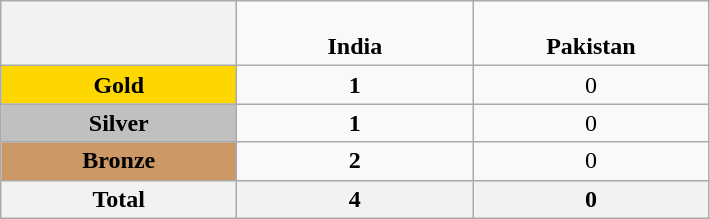<table class="wikitable" style="text-align:center">
<tr>
<th style="width:150px;"></th>
<td style="width:150px;" style="background-color:#0044AA"><span><br><strong>India</strong></span></td>
<td style="width:150px;"style="background-color:green"><span><br><strong>Pakistan</strong></span></td>
</tr>
<tr>
<td style="background:gold"><strong>Gold</strong></td>
<td><strong>1</strong></td>
<td>0</td>
</tr>
<tr>
<td style="background:silver"><strong>Silver</strong></td>
<td><strong>1</strong></td>
<td>0</td>
</tr>
<tr>
<td style="background:#cc9966"><strong>Bronze</strong></td>
<td><strong>2</strong></td>
<td>0</td>
</tr>
<tr>
<th>Total</th>
<th>4</th>
<th>0</th>
</tr>
</table>
